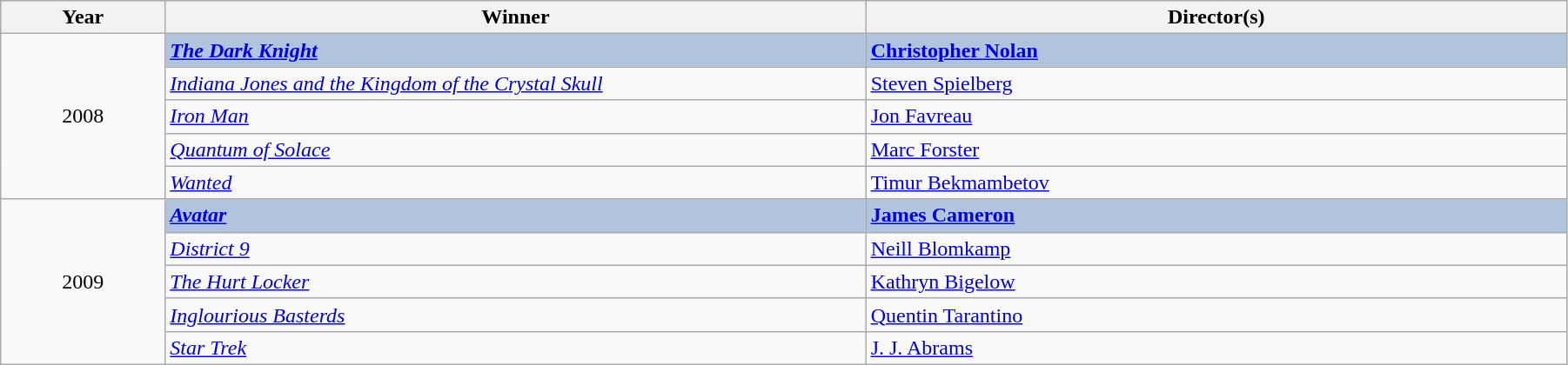<table class="wikitable" width="95%" cellpadding="5">
<tr>
<th width="100"><strong>Year</strong></th>
<th width="450"><strong>Winner</strong></th>
<th width="450"><strong>Director(s)</strong></th>
</tr>
<tr>
<td rowspan="5" style="text-align:center;">2008</td>
<td style="background:#B0C4DE;"><strong><em><a href='#'>The Dark Knight</a></em></strong></td>
<td style="background:#B0C4DE;"><strong><a href='#'>Christopher Nolan</a></strong></td>
</tr>
<tr>
<td><em><a href='#'>Indiana Jones and the Kingdom of the Crystal Skull</a></em></td>
<td><a href='#'>Steven Spielberg</a></td>
</tr>
<tr>
<td><em><a href='#'>Iron Man</a></em></td>
<td><a href='#'>Jon Favreau</a></td>
</tr>
<tr>
<td><em><a href='#'>Quantum of Solace</a></em></td>
<td><a href='#'>Marc Forster</a></td>
</tr>
<tr>
<td><em><a href='#'>Wanted</a></em></td>
<td><a href='#'>Timur Bekmambetov</a></td>
</tr>
<tr>
<td rowspan="5" style="text-align:center;">2009</td>
<td style="background:#B0C4DE;"><strong><em><a href='#'>Avatar</a></em></strong></td>
<td style="background:#B0C4DE;"><strong><a href='#'>James Cameron</a></strong></td>
</tr>
<tr>
<td><em><a href='#'>District 9</a></em></td>
<td><a href='#'>Neill Blomkamp</a></td>
</tr>
<tr>
<td><em><a href='#'>The Hurt Locker</a></em></td>
<td><a href='#'>Kathryn Bigelow</a></td>
</tr>
<tr>
<td><em><a href='#'>Inglourious Basterds</a></em></td>
<td><a href='#'>Quentin Tarantino</a></td>
</tr>
<tr>
<td><em><a href='#'>Star Trek</a></em></td>
<td><a href='#'>J. J. Abrams</a></td>
</tr>
</table>
